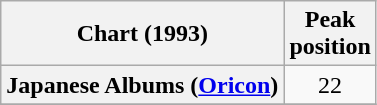<table class="wikitable sortable plainrowheaders">
<tr>
<th>Chart (1993)</th>
<th>Peak<br>position</th>
</tr>
<tr>
<th scope="row">Japanese Albums (<a href='#'>Oricon</a>)</th>
<td align="center">22</td>
</tr>
<tr>
</tr>
</table>
